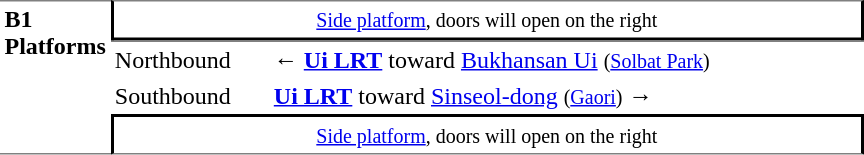<table table border=0 cellspacing=0 cellpadding=3>
<tr>
<td style="border-top:solid 1px gray;border-bottom:solid 1px gray;" width=50 rowspan=10 valign=top><strong>B1<br>Platforms</strong></td>
<td style="border-top:solid 1px gray;border-right:solid 2px black;border-left:solid 2px black;border-bottom:solid 2px black;text-align:center;" colspan=2><small><a href='#'>Side platform</a>, doors will open on the right</small></td>
</tr>
<tr>
<td style="border-bottom:solid 0px gray;border-top:solid 1px gray;" width=100>Northbound</td>
<td style="border-bottom:solid 0px gray;border-top:solid 1px gray;" width=390>← <a href='#'><span><strong>Ui LRT</strong></span></a> toward <a href='#'>Bukhansan Ui</a> <small>(<a href='#'>Solbat Park</a>)</small></td>
</tr>
<tr>
<td>Southbound</td>
<td> <a href='#'><span><strong>Ui LRT</strong></span></a> toward <a href='#'>Sinseol-dong</a> <small>(<a href='#'>Gaori</a>)</small> →</td>
</tr>
<tr>
<td style="border-top:solid 2px black;border-right:solid 2px black;border-left:solid 2px black;border-bottom:solid 1px gray;text-align:center;" colspan=2><small><a href='#'>Side platform</a>, doors will open on the right</small></td>
</tr>
</table>
